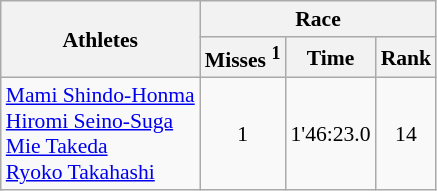<table class="wikitable" border="1" style="font-size:90%">
<tr>
<th rowspan=2>Athletes</th>
<th colspan=3>Race</th>
</tr>
<tr>
<th>Misses <sup>1</sup></th>
<th>Time</th>
<th>Rank</th>
</tr>
<tr>
<td><a href='#'>Mami Shindo-Honma</a><br><a href='#'>Hiromi Seino-Suga</a><br><a href='#'>Mie Takeda</a><br><a href='#'>Ryoko Takahashi</a></td>
<td align=center>1</td>
<td align=center>1'46:23.0</td>
<td align=center>14</td>
</tr>
</table>
